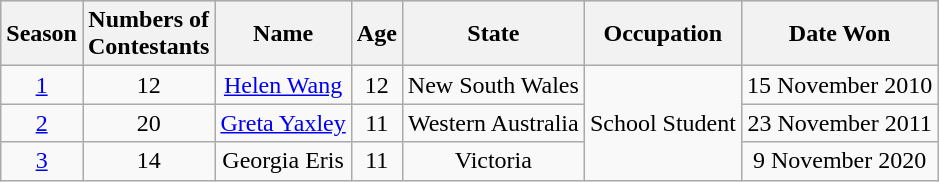<table class="wikitable plainrowheaders" style="text-align:center;">
<tr style="background:#C1D8FF;">
<th>Season</th>
<th>Numbers of <br> Contestants</th>
<th>Name</th>
<th>Age</th>
<th>State</th>
<th>Occupation</th>
<th>Date Won</th>
</tr>
<tr>
<td><a href='#'>1</a></td>
<td>12</td>
<td><a href='#'>Helen Wang</a></td>
<td>12</td>
<td>New South Wales</td>
<td rowspan="3">School Student</td>
<td>15 November 2010</td>
</tr>
<tr>
<td><a href='#'>2</a></td>
<td>20</td>
<td><a href='#'>Greta Yaxley</a></td>
<td>11</td>
<td>Western Australia</td>
<td>23 November 2011</td>
</tr>
<tr>
<td><a href='#'>3</a></td>
<td>14</td>
<td>Georgia Eris</td>
<td>11</td>
<td>Victoria</td>
<td>9 November 2020</td>
</tr>
</table>
